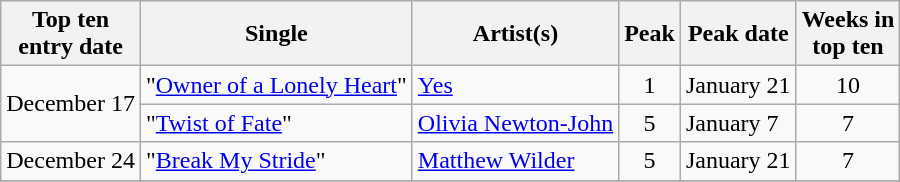<table class="wikitable sortable">
<tr>
<th>Top ten<br>entry date</th>
<th>Single</th>
<th>Artist(s)</th>
<th data-sort-type="number">Peak</th>
<th>Peak date</th>
<th data-sort-type="number">Weeks in<br>top ten</th>
</tr>
<tr>
<td rowspan="2">December 17</td>
<td>"<a href='#'>Owner of a Lonely Heart</a>"</td>
<td><a href='#'>Yes</a></td>
<td align=center>1</td>
<td>January 21</td>
<td align=center>10</td>
</tr>
<tr>
<td>"<a href='#'>Twist of Fate</a>"</td>
<td><a href='#'>Olivia Newton-John</a></td>
<td align=center>5</td>
<td>January 7</td>
<td align=center>7</td>
</tr>
<tr>
<td>December 24</td>
<td>"<a href='#'>Break My Stride</a>"</td>
<td><a href='#'>Matthew Wilder</a></td>
<td align=center>5</td>
<td>January 21</td>
<td align=center>7</td>
</tr>
<tr>
</tr>
</table>
